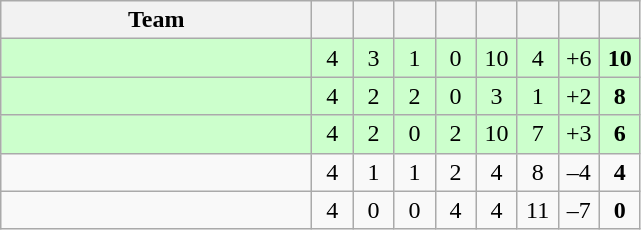<table class="wikitable" style="text-align: center;">
<tr>
<th width="200">Team</th>
<th width="20"></th>
<th width="20"></th>
<th width="20"></th>
<th width="20"></th>
<th width="20"></th>
<th width="20"></th>
<th width="20"></th>
<th width="20"></th>
</tr>
<tr style="background:#ccffcc">
<td align=left></td>
<td>4</td>
<td>3</td>
<td>1</td>
<td>0</td>
<td>10</td>
<td>4</td>
<td>+6</td>
<td><strong>10</strong></td>
</tr>
<tr style="background:#ccffcc">
<td align=left></td>
<td>4</td>
<td>2</td>
<td>2</td>
<td>0</td>
<td>3</td>
<td>1</td>
<td>+2</td>
<td><strong>8</strong></td>
</tr>
<tr style="background:#ccffcc">
<td align=left></td>
<td>4</td>
<td>2</td>
<td>0</td>
<td>2</td>
<td>10</td>
<td>7</td>
<td>+3</td>
<td><strong>6</strong></td>
</tr>
<tr>
<td align=left></td>
<td>4</td>
<td>1</td>
<td>1</td>
<td>2</td>
<td>4</td>
<td>8</td>
<td>–4</td>
<td><strong>4</strong></td>
</tr>
<tr>
<td align=left></td>
<td>4</td>
<td>0</td>
<td>0</td>
<td>4</td>
<td>4</td>
<td>11</td>
<td>–7</td>
<td><strong>0</strong></td>
</tr>
</table>
